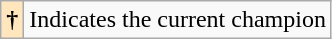<table class="wikitable">
<tr>
<th style="background-color:#FFE6BD">†</th>
<td>Indicates the current champion</td>
</tr>
</table>
